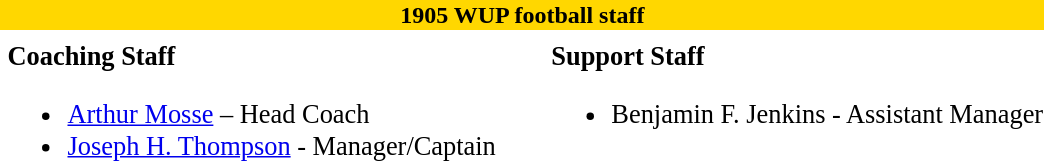<table class="toccolours" style="text-align: left;">
<tr>
<th colspan="10" style="background:gold; color:dark blue; text-align: center;"><strong>1905 WUP football staff</strong></th>
</tr>
<tr>
<td colspan="10" align="right"></td>
</tr>
<tr>
<td valign="top"></td>
<td style="font-size: 110%;" valign="top"><strong>Coaching Staff</strong><br><ul><li><a href='#'>Arthur Mosse</a> – Head Coach</li><li><a href='#'>Joseph H. Thompson</a> - Manager/Captain</li></ul></td>
<td width="25"> </td>
<td valign="top"></td>
<td style="font-size: 110%;" valign="top"><strong>Support Staff</strong><br><ul><li>Benjamin F. Jenkins - Assistant Manager</li></ul></td>
</tr>
</table>
